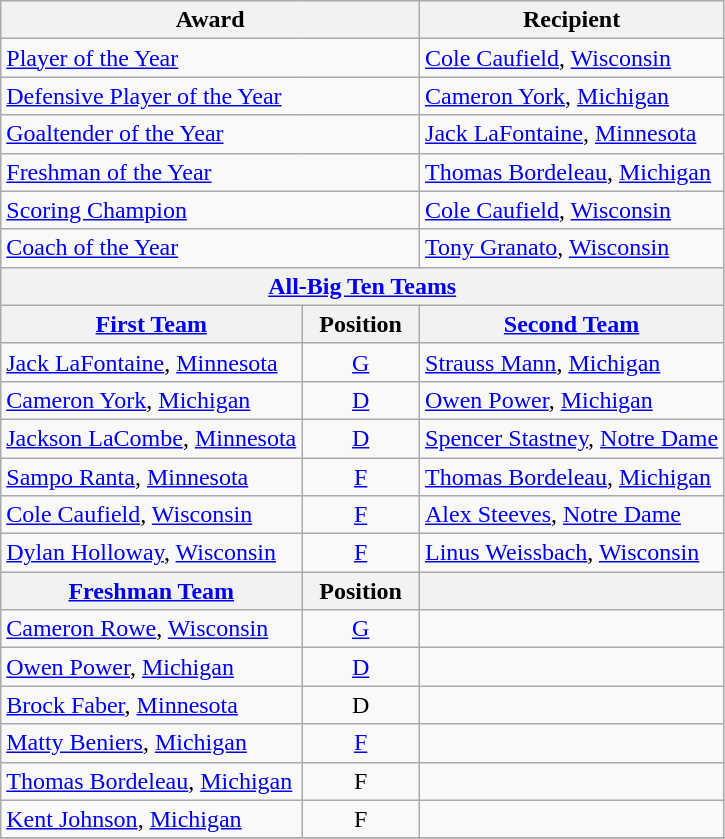<table class="wikitable">
<tr>
<th colspan=2>Award</th>
<th>Recipient</th>
</tr>
<tr>
<td colspan=2><a href='#'>Player of the Year</a></td>
<td><a href='#'>Cole Caufield</a>, <a href='#'>Wisconsin</a></td>
</tr>
<tr>
<td colspan=2><a href='#'>Defensive Player of the Year</a></td>
<td><a href='#'>Cameron York</a>, <a href='#'>Michigan</a></td>
</tr>
<tr>
<td colspan=2><a href='#'>Goaltender of the Year</a></td>
<td><a href='#'>Jack LaFontaine</a>, <a href='#'>Minnesota</a></td>
</tr>
<tr>
<td colspan=2><a href='#'>Freshman of the Year</a></td>
<td><a href='#'>Thomas Bordeleau</a>, <a href='#'>Michigan</a></td>
</tr>
<tr>
<td colspan=2><a href='#'>Scoring Champion</a></td>
<td><a href='#'>Cole Caufield</a>, <a href='#'>Wisconsin</a></td>
</tr>
<tr>
<td colspan=2><a href='#'>Coach of the Year</a></td>
<td><a href='#'>Tony Granato</a>, <a href='#'>Wisconsin</a></td>
</tr>
<tr>
<th colspan=3><a href='#'>All-Big Ten Teams</a></th>
</tr>
<tr>
<th><a href='#'>First Team</a></th>
<th>  Position  </th>
<th><a href='#'>Second Team</a></th>
</tr>
<tr>
<td><a href='#'>Jack LaFontaine</a>, <a href='#'>Minnesota</a></td>
<td align=center><a href='#'>G</a></td>
<td><a href='#'>Strauss Mann</a>, <a href='#'>Michigan</a></td>
</tr>
<tr>
<td><a href='#'>Cameron York</a>, <a href='#'>Michigan</a></td>
<td align=center><a href='#'>D</a></td>
<td><a href='#'>Owen Power</a>, <a href='#'>Michigan</a></td>
</tr>
<tr>
<td><a href='#'>Jackson LaCombe</a>, <a href='#'>Minnesota</a></td>
<td align=center><a href='#'>D</a></td>
<td><a href='#'>Spencer Stastney</a>, <a href='#'>Notre Dame</a></td>
</tr>
<tr>
<td><a href='#'>Sampo Ranta</a>, <a href='#'>Minnesota</a></td>
<td align=center><a href='#'>F</a></td>
<td><a href='#'>Thomas Bordeleau</a>, <a href='#'>Michigan</a></td>
</tr>
<tr>
<td><a href='#'>Cole Caufield</a>, <a href='#'>Wisconsin</a></td>
<td align=center><a href='#'>F</a></td>
<td><a href='#'>Alex Steeves</a>, <a href='#'>Notre Dame</a></td>
</tr>
<tr>
<td><a href='#'>Dylan Holloway</a>, <a href='#'>Wisconsin</a></td>
<td align=center><a href='#'>F</a></td>
<td><a href='#'>Linus Weissbach</a>, <a href='#'>Wisconsin</a></td>
</tr>
<tr>
<th><a href='#'>Freshman Team</a></th>
<th>  Position  </th>
<th></th>
</tr>
<tr>
<td><a href='#'>Cameron Rowe</a>, <a href='#'>Wisconsin</a></td>
<td align=center><a href='#'>G</a></td>
<td></td>
</tr>
<tr>
<td><a href='#'>Owen Power</a>, <a href='#'>Michigan</a></td>
<td align=center><a href='#'>D</a></td>
<td></td>
</tr>
<tr>
<td><a href='#'>Brock Faber</a>, <a href='#'>Minnesota</a></td>
<td align=center>D</td>
<td></td>
</tr>
<tr>
<td><a href='#'>Matty Beniers</a>, <a href='#'>Michigan</a></td>
<td align=center><a href='#'>F</a></td>
<td></td>
</tr>
<tr>
<td><a href='#'>Thomas Bordeleau</a>, <a href='#'>Michigan</a></td>
<td align=center>F</td>
<td></td>
</tr>
<tr>
<td><a href='#'>Kent Johnson</a>, <a href='#'>Michigan</a></td>
<td align=center>F</td>
<td></td>
</tr>
<tr>
</tr>
</table>
